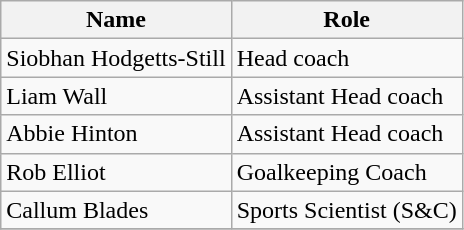<table class="wikitable">
<tr>
<th>Name</th>
<th>Role</th>
</tr>
<tr>
<td>Siobhan Hodgetts-Still</td>
<td>Head coach</td>
</tr>
<tr>
<td>Liam Wall</td>
<td>Assistant Head coach</td>
</tr>
<tr>
<td>Abbie Hinton</td>
<td>Assistant Head coach</td>
</tr>
<tr>
<td>Rob Elliot</td>
<td>Goalkeeping Coach</td>
</tr>
<tr>
<td>Callum Blades</td>
<td>Sports Scientist (S&C)</td>
</tr>
<tr>
</tr>
</table>
